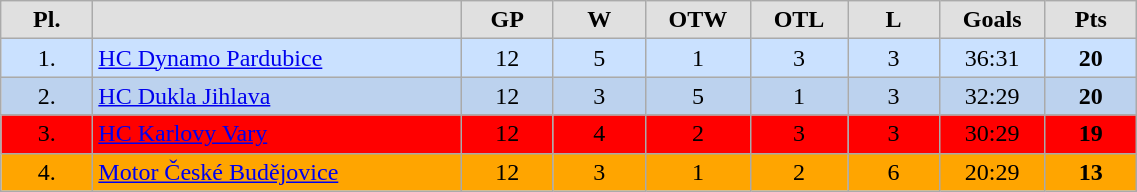<table class="wikitable" style="width:60%; text-align: center">
<tr style="font-weight:bold; background-color:#e0e0e0">
<td width="5%">Pl.</td>
<td width="20%"></td>
<td width="5%">GP</td>
<td width="5%">W</td>
<td width="5%">OTW</td>
<td width="5%">OTL</td>
<td width="5%">L</td>
<td width="5%">Goals</td>
<td width="5%">Pts</td>
</tr>
<tr style="background-color:#CAE1FF">
<td>1.</td>
<td style="text-align: left"><a href='#'>HC Dynamo Pardubice</a></td>
<td>12</td>
<td>5</td>
<td>1</td>
<td>3</td>
<td>3</td>
<td>36:31</td>
<td><strong>20</strong></td>
</tr>
<tr style="background-color:#BCD2EE">
<td>2.</td>
<td style="text-align: left"><a href='#'>HC Dukla Jihlava</a></td>
<td>12</td>
<td>3</td>
<td>5</td>
<td>1</td>
<td>3</td>
<td>32:29</td>
<td><strong>20</strong></td>
</tr>
<tr style="background-color:red">
<td>3.</td>
<td style="text-align: left"><a href='#'>HC Karlovy Vary</a></td>
<td>12</td>
<td>4</td>
<td>2</td>
<td>3</td>
<td>3</td>
<td>30:29</td>
<td><strong>19</strong></td>
</tr>
<tr style="background-color:orange">
<td>4.</td>
<td style="text-align: left"><a href='#'>Motor České Budějovice</a></td>
<td>12</td>
<td>3</td>
<td>1</td>
<td>2</td>
<td>6</td>
<td>20:29</td>
<td><strong>13</strong></td>
</tr>
</table>
